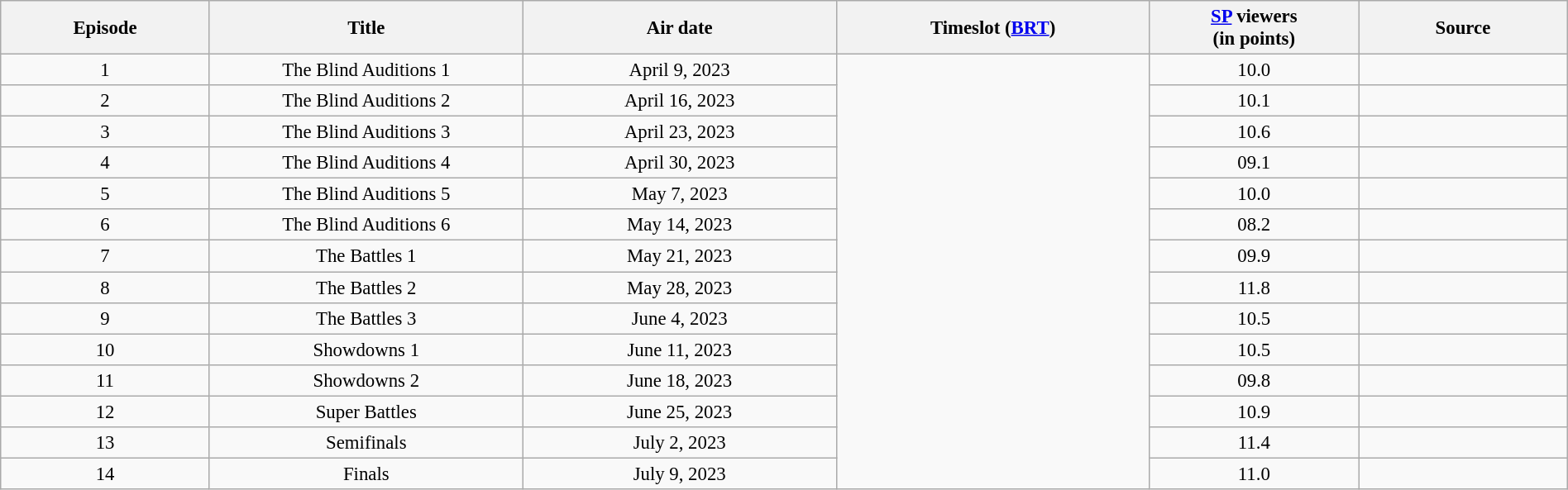<table class="wikitable sortable" style="text-align:center; font-size:95%; width: 100%">
<tr>
<th width="05.0%">Episode</th>
<th width="07.5%">Title</th>
<th width="07.5%">Air date</th>
<th width="07.5%">Timeslot (<a href='#'>BRT</a>)</th>
<th width="05.0%"><a href='#'>SP</a> viewers<br>(in points)</th>
<th width="05.0%">Source</th>
</tr>
<tr>
<td>1</td>
<td>The Blind Auditions 1</td>
<td>April 9, 2023</td>
<td rowspan=14></td>
<td>10.0</td>
<td></td>
</tr>
<tr>
<td>2</td>
<td>The Blind Auditions 2</td>
<td>April 16, 2023</td>
<td>10.1</td>
<td></td>
</tr>
<tr>
<td>3</td>
<td>The Blind Auditions 3</td>
<td>April 23, 2023</td>
<td>10.6</td>
<td></td>
</tr>
<tr>
<td>4</td>
<td>The Blind Auditions 4</td>
<td>April 30, 2023</td>
<td>09.1</td>
<td></td>
</tr>
<tr>
<td>5</td>
<td>The Blind Auditions 5</td>
<td>May 7, 2023</td>
<td>10.0</td>
<td></td>
</tr>
<tr>
<td>6</td>
<td>The Blind Auditions 6</td>
<td>May 14, 2023</td>
<td>08.2</td>
<td></td>
</tr>
<tr>
<td>7</td>
<td>The Battles 1</td>
<td>May 21, 2023</td>
<td>09.9</td>
<td></td>
</tr>
<tr>
<td>8</td>
<td>The Battles 2</td>
<td>May 28, 2023</td>
<td>11.8</td>
<td></td>
</tr>
<tr>
<td>9</td>
<td>The Battles 3</td>
<td>June 4, 2023</td>
<td>10.5</td>
<td></td>
</tr>
<tr>
<td>10</td>
<td>Showdowns 1</td>
<td>June 11, 2023</td>
<td>10.5</td>
<td></td>
</tr>
<tr>
<td>11</td>
<td>Showdowns 2</td>
<td>June 18, 2023</td>
<td>09.8</td>
<td></td>
</tr>
<tr>
<td>12</td>
<td>Super Battles</td>
<td>June 25, 2023</td>
<td>10.9</td>
<td></td>
</tr>
<tr>
<td>13</td>
<td>Semifinals</td>
<td>July 2, 2023</td>
<td>11.4</td>
<td></td>
</tr>
<tr>
<td>14</td>
<td>Finals</td>
<td>July 9, 2023</td>
<td>11.0</td>
<td></td>
</tr>
</table>
